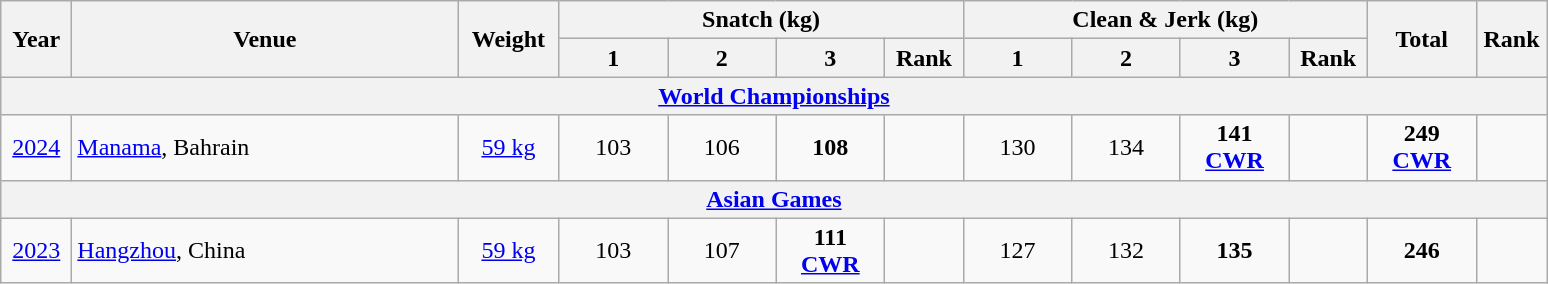<table class = "wikitable" style="text-align:center;">
<tr>
<th rowspan=2 width=40>Year</th>
<th rowspan=2 width=250>Venue</th>
<th rowspan=2 width=60>Weight</th>
<th colspan=4>Snatch (kg)</th>
<th colspan=4>Clean & Jerk (kg)</th>
<th rowspan=2 width=65>Total</th>
<th rowspan=2 width=40>Rank</th>
</tr>
<tr>
<th width=65>1</th>
<th width=65>2</th>
<th width=65>3</th>
<th width=45>Rank</th>
<th width=65>1</th>
<th width=65>2</th>
<th width=65>3</th>
<th width=45>Rank</th>
</tr>
<tr>
<th colspan=13><a href='#'>World Championships</a></th>
</tr>
<tr>
<td><a href='#'>2024</a></td>
<td align=left><a href='#'>Manama</a>, Bahrain</td>
<td><a href='#'>59 kg</a></td>
<td>103</td>
<td>106</td>
<td><strong>108</strong></td>
<td></td>
<td>130</td>
<td>134</td>
<td><strong>141 <a href='#'>CWR</a></strong></td>
<td></td>
<td><strong>249 <a href='#'>CWR</a></strong></td>
<td></td>
</tr>
<tr>
<th colspan=13><a href='#'>Asian Games</a></th>
</tr>
<tr>
<td><a href='#'>2023</a></td>
<td align=left><a href='#'>Hangzhou</a>, China</td>
<td><a href='#'>59 kg</a></td>
<td>103</td>
<td>107</td>
<td><strong>111 <a href='#'>CWR</a></strong></td>
<td></td>
<td>127</td>
<td>132</td>
<td><strong>135</strong></td>
<td></td>
<td><strong>246</strong></td>
<td></td>
</tr>
</table>
